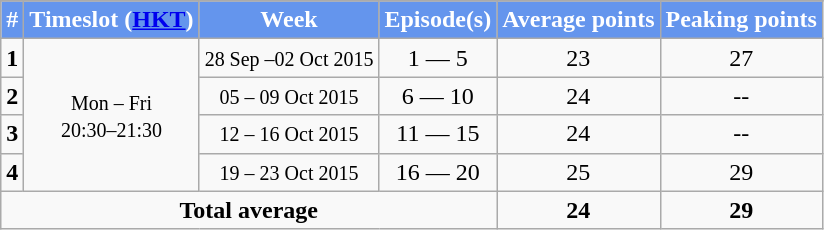<table class="wikitable" style="text-align:center;">
<tr style="background:cornflowerblue; color:white" align="center">
</tr>
<tr>
<th style="background:cornflowerblue; color:white" align="center">#</th>
<th style="background:cornflowerblue; color:white" align="center">Timeslot (<a href='#'>HKT</a>)</th>
<th style="background:cornflowerblue; color:white" align="center">Week</th>
<th style="background:cornflowerblue; color:white" align="center">Episode(s)</th>
<th style="background:cornflowerblue; color:white" align="center">Average points</th>
<th style="background:cornflowerblue; color:white" align="center">Peaking points</th>
</tr>
<tr>
<td><strong>1</strong></td>
<td rowspan="4"><small>Mon – Fri<br>20:30–21:30</small></td>
<td><small>28 Sep –02 Oct 2015</small></td>
<td>1 — 5</td>
<td>23</td>
<td>27</td>
</tr>
<tr>
<td><strong>2</strong></td>
<td><small>05 – 09 Oct 2015</small></td>
<td>6 — 10</td>
<td>24</td>
<td>--</td>
</tr>
<tr>
<td><strong>3</strong></td>
<td><small>12 – 16 Oct 2015</small></td>
<td>11 — 15</td>
<td>24</td>
<td>--</td>
</tr>
<tr>
<td><strong>4</strong></td>
<td><small>19 – 23 Oct 2015</small></td>
<td>16 — 20</td>
<td>25</td>
<td>29</td>
</tr>
<tr>
<td colspan="4"><strong>Total average</strong></td>
<td><strong>24</strong></td>
<td><strong>29</strong></td>
</tr>
</table>
